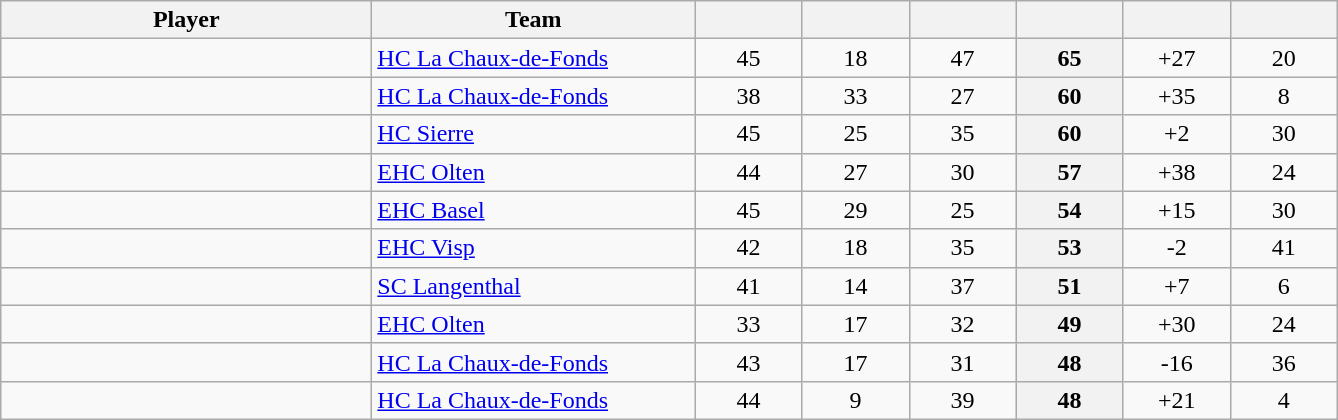<table class="wikitable sortable" style="text-align: center">
<tr>
<th style="width: 15em;">Player</th>
<th style="width: 13em;">Team</th>
<th style="width: 4em;"></th>
<th style="width: 4em;"></th>
<th style="width: 4em;"></th>
<th style="width: 4em;"></th>
<th style="width: 4em;"></th>
<th style="width: 4em;"></th>
</tr>
<tr>
<td style="text-align:left;"> </td>
<td style="text-align:left;"><a href='#'>HC La Chaux-de-Fonds</a></td>
<td>45</td>
<td>18</td>
<td>47</td>
<th>65</th>
<td>+27</td>
<td>20</td>
</tr>
<tr>
<td style="text-align:left;"> </td>
<td style="text-align:left;"><a href='#'>HC La Chaux-de-Fonds</a></td>
<td>38</td>
<td>33</td>
<td>27</td>
<th>60</th>
<td>+35</td>
<td>8</td>
</tr>
<tr>
<td style="text-align:left;"> </td>
<td style="text-align:left;"><a href='#'>HC Sierre</a></td>
<td>45</td>
<td>25</td>
<td>35</td>
<th>60</th>
<td>+2</td>
<td>30</td>
</tr>
<tr>
<td style="text-align:left;"> </td>
<td style="text-align:left;"><a href='#'>EHC Olten</a></td>
<td>44</td>
<td>27</td>
<td>30</td>
<th>57</th>
<td>+38</td>
<td>24</td>
</tr>
<tr>
<td style="text-align:left;"> </td>
<td style="text-align:left;"><a href='#'>EHC Basel</a></td>
<td>45</td>
<td>29</td>
<td>25</td>
<th>54</th>
<td>+15</td>
<td>30</td>
</tr>
<tr>
<td style="text-align:left;"> </td>
<td style="text-align:left;"><a href='#'>EHC Visp</a></td>
<td>42</td>
<td>18</td>
<td>35</td>
<th>53</th>
<td>-2</td>
<td>41</td>
</tr>
<tr>
<td style="text-align:left;"> </td>
<td style="text-align:left;"><a href='#'>SC Langenthal</a></td>
<td>41</td>
<td>14</td>
<td>37</td>
<th>51</th>
<td>+7</td>
<td>6</td>
</tr>
<tr>
<td style="text-align:left;"> </td>
<td style="text-align:left;"><a href='#'>EHC Olten</a></td>
<td>33</td>
<td>17</td>
<td>32</td>
<th>49</th>
<td>+30</td>
<td>24</td>
</tr>
<tr>
<td style="text-align:left;"> </td>
<td style="text-align:left;"><a href='#'>HC La Chaux-de-Fonds</a></td>
<td>43</td>
<td>17</td>
<td>31</td>
<th>48</th>
<td>-16</td>
<td>36</td>
</tr>
<tr>
<td style="text-align:left;"> </td>
<td style="text-align:left;"><a href='#'>HC La Chaux-de-Fonds</a></td>
<td>44</td>
<td>9</td>
<td>39</td>
<th>48</th>
<td>+21</td>
<td>4</td>
</tr>
</table>
